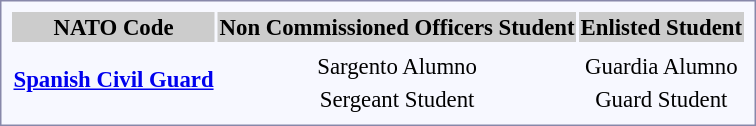<table style="border:1px solid #8888aa; background-color:#f7f8ff; padding:5px; font-size:95%; margin: 0px 12px 12px 0px;">
<tr bgcolor="#CCCCCC">
<th><strong>NATO Code</strong></th>
<th>Non Commissioned Officers Student</th>
<th>Enlisted Student</th>
</tr>
<tr style="text-align:center;">
<td rowspan=3><strong> <a href='#'>Spanish Civil Guard</a></strong></td>
<td></td>
<td></td>
</tr>
<tr style="text-align:center;">
<td>Sargento Alumno</td>
<td>Guardia Alumno</td>
</tr>
<tr style="text-align:center;">
<td>Sergeant Student</td>
<td>Guard Student</td>
</tr>
</table>
